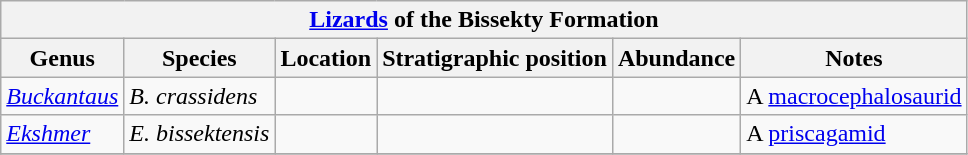<table class="wikitable" align="center">
<tr>
<th colspan="7" align="center"><strong><a href='#'>Lizards</a> of the Bissekty Formation</strong></th>
</tr>
<tr>
<th>Genus</th>
<th>Species</th>
<th>Location</th>
<th>Stratigraphic position</th>
<th>Abundance</th>
<th>Notes</th>
</tr>
<tr>
<td><em><a href='#'>Buckantaus</a></em></td>
<td><em>B. crassidens</em></td>
<td></td>
<td></td>
<td></td>
<td>A <a href='#'>macrocephalosaurid</a></td>
</tr>
<tr>
<td><em><a href='#'>Ekshmer</a></em></td>
<td><em>E. bissektensis</em></td>
<td></td>
<td></td>
<td></td>
<td>A <a href='#'>priscagamid</a></td>
</tr>
<tr>
</tr>
</table>
